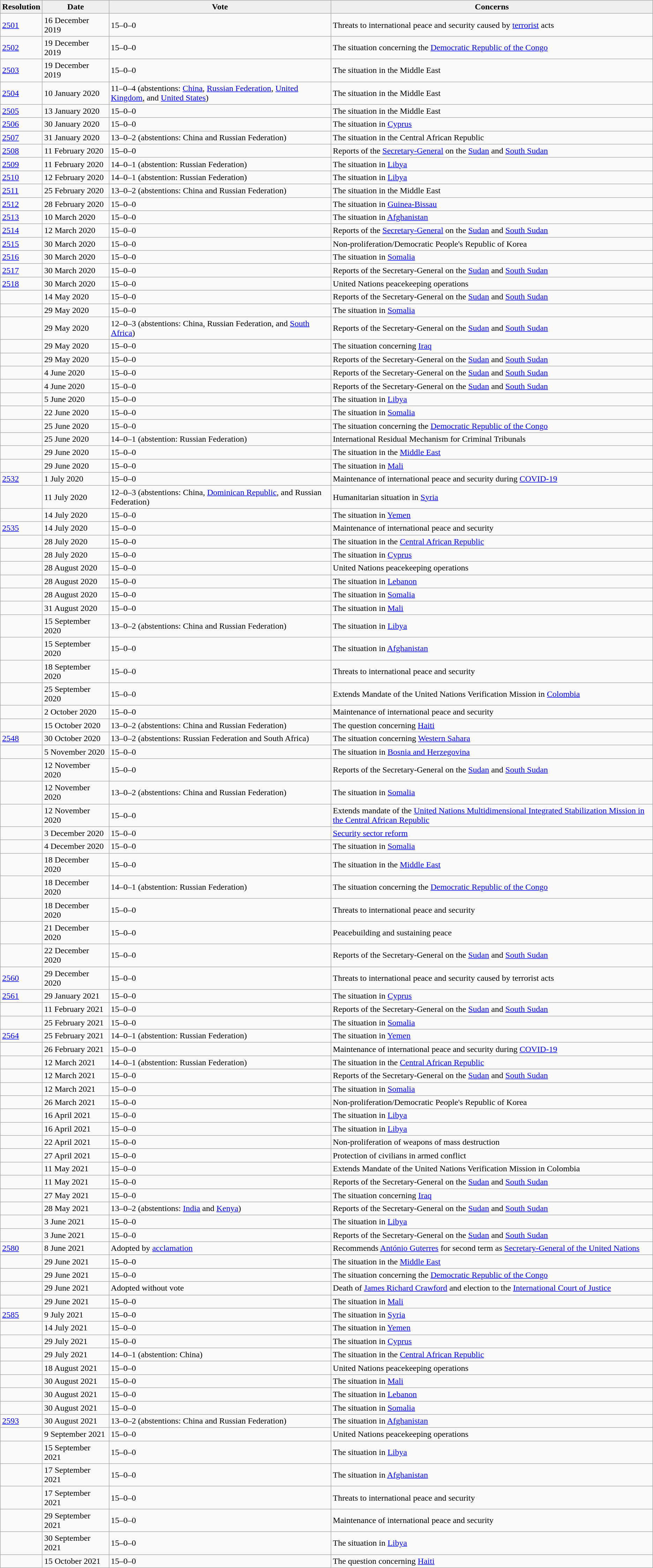<table class="wikitable">
<tr>
<th style="background:#efefef;">Resolution</th>
<th style="background:#efefef;" width="120">Date</th>
<th style="background:#efefef;">Vote</th>
<th style="background:#efefef;">Concerns</th>
</tr>
<tr id="2501">
<td><a href='#'>2501</a></td>
<td>16 December 2019</td>
<td>15–0–0</td>
<td>Threats to international peace and security caused by <a href='#'>terrorist</a> acts</td>
</tr>
<tr id="2502">
<td><a href='#'>2502</a></td>
<td>19 December 2019</td>
<td>15–0–0</td>
<td>The situation concerning the <a href='#'>Democratic Republic of the Congo</a></td>
</tr>
<tr id="2503">
<td><a href='#'>2503</a></td>
<td>19 December 2019</td>
<td>15–0–0</td>
<td>The situation in the Middle East</td>
</tr>
<tr id="2504">
<td><a href='#'>2504</a></td>
<td>10 January 2020</td>
<td>11–0–4 (abstentions: <a href='#'>China</a>, <a href='#'>Russian Federation</a>, <a href='#'>United Kingdom</a>, and <a href='#'>United States</a>)</td>
<td>The situation in the Middle East</td>
</tr>
<tr id="2505">
<td><a href='#'>2505</a></td>
<td>13 January 2020</td>
<td>15–0–0</td>
<td>The situation in the Middle East</td>
</tr>
<tr id="2506">
<td><a href='#'>2506</a></td>
<td>30 January 2020</td>
<td>15–0–0</td>
<td>The situation in <a href='#'>Cyprus</a></td>
</tr>
<tr id="2507">
<td><a href='#'>2507</a></td>
<td>31 January 2020</td>
<td>13–0–2 (abstentions: China and Russian Federation)</td>
<td>The situation in the Central African Republic</td>
</tr>
<tr id="2508">
<td><a href='#'>2508</a></td>
<td>11 February 2020</td>
<td>15–0–0</td>
<td>Reports of the <a href='#'>Secretary-General</a> on the <a href='#'>Sudan</a> and <a href='#'>South Sudan</a></td>
</tr>
<tr id="2509">
<td><a href='#'>2509</a></td>
<td>11 February 2020</td>
<td>14–0–1 (abstention: Russian Federation)</td>
<td>The situation in <a href='#'>Libya</a></td>
</tr>
<tr id="2510">
<td><a href='#'>2510</a></td>
<td>12 February 2020</td>
<td>14–0–1 (abstention: Russian Federation)</td>
<td>The situation in <a href='#'>Libya</a></td>
</tr>
<tr id="2511">
<td><a href='#'>2511</a></td>
<td>25 February 2020</td>
<td>13–0–2 (abstentions: China and Russian Federation)</td>
<td>The situation in the Middle East</td>
</tr>
<tr id="2512">
<td><a href='#'>2512</a></td>
<td>28 February 2020</td>
<td>15–0–0</td>
<td>The situation in <a href='#'>Guinea-Bissau</a></td>
</tr>
<tr id="2513">
<td><a href='#'>2513</a></td>
<td>10 March 2020</td>
<td>15–0–0</td>
<td>The situation in <a href='#'>Afghanistan</a></td>
</tr>
<tr id="2514">
<td><a href='#'>2514</a></td>
<td>12 March 2020</td>
<td>15–0–0</td>
<td>Reports of the <a href='#'>Secretary-General</a> on the <a href='#'>Sudan</a> and <a href='#'>South Sudan</a></td>
</tr>
<tr id="2515">
<td><a href='#'>2515</a></td>
<td>30 March 2020</td>
<td>15–0–0</td>
<td>Non-proliferation/Democratic People's Republic of Korea</td>
</tr>
<tr id="2516">
<td><a href='#'>2516</a></td>
<td>30 March 2020</td>
<td>15–0–0</td>
<td>The situation in <a href='#'>Somalia</a></td>
</tr>
<tr id="2517">
<td><a href='#'>2517</a></td>
<td>30 March 2020</td>
<td>15–0–0</td>
<td>Reports of the Secretary-General on the <a href='#'>Sudan</a> and <a href='#'>South Sudan</a></td>
</tr>
<tr id="2518">
<td><a href='#'>2518</a></td>
<td>30 March 2020</td>
<td>15–0–0</td>
<td>United Nations peacekeeping operations</td>
</tr>
<tr id="2519">
<td></td>
<td>14 May 2020</td>
<td>15–0–0</td>
<td>Reports of the Secretary-General on the <a href='#'>Sudan</a> and <a href='#'>South Sudan</a></td>
</tr>
<tr id="2520">
<td></td>
<td>29 May 2020</td>
<td>15–0–0</td>
<td>The situation in <a href='#'>Somalia</a></td>
</tr>
<tr id="2521">
<td></td>
<td>29 May 2020</td>
<td>12–0–3 (abstentions: China, Russian Federation, and <a href='#'>South Africa</a>)</td>
<td>Reports of the Secretary-General on the <a href='#'>Sudan</a> and <a href='#'>South Sudan</a></td>
</tr>
<tr id="2522">
<td></td>
<td>29 May 2020</td>
<td>15–0–0</td>
<td>The situation concerning <a href='#'>Iraq</a></td>
</tr>
<tr id="2523">
<td></td>
<td>29 May 2020</td>
<td>15–0–0</td>
<td>Reports of the Secretary-General on the <a href='#'>Sudan</a> and <a href='#'>South Sudan</a></td>
</tr>
<tr id="2524">
<td></td>
<td>4 June 2020</td>
<td>15–0–0</td>
<td>Reports of the Secretary-General on the <a href='#'>Sudan</a> and <a href='#'>South Sudan</a></td>
</tr>
<tr id="2525">
<td></td>
<td>4 June 2020</td>
<td>15–0–0</td>
<td>Reports of the Secretary-General on the <a href='#'>Sudan</a> and <a href='#'>South Sudan</a></td>
</tr>
<tr id="2526">
<td></td>
<td>5 June 2020</td>
<td>15–0–0</td>
<td>The situation in <a href='#'>Libya</a></td>
</tr>
<tr id="2527">
<td></td>
<td>22 June 2020</td>
<td>15–0–0</td>
<td>The situation in <a href='#'>Somalia</a></td>
</tr>
<tr id="2528">
<td></td>
<td>25 June 2020</td>
<td>15–0–0</td>
<td>The situation concerning the <a href='#'>Democratic Republic of the Congo</a></td>
</tr>
<tr id="2529">
<td></td>
<td>25 June 2020</td>
<td>14–0–1 (abstention: Russian Federation)</td>
<td>International Residual Mechanism for Criminal Tribunals</td>
</tr>
<tr id="2530">
<td></td>
<td>29 June 2020</td>
<td>15–0–0</td>
<td>The situation in the <a href='#'>Middle East</a></td>
</tr>
<tr id="2531">
<td></td>
<td>29 June 2020</td>
<td>15–0–0</td>
<td>The situation in <a href='#'>Mali</a></td>
</tr>
<tr id="2532">
<td><a href='#'>2532</a></td>
<td>1 July 2020</td>
<td>15–0–0</td>
<td>Maintenance of international peace and security during <a href='#'>COVID-19</a></td>
</tr>
<tr id="2533">
<td></td>
<td>11 July 2020</td>
<td>12–0–3 (abstentions: China, <a href='#'>Dominican Republic</a>, and Russian Federation)</td>
<td>Humanitarian situation in <a href='#'>Syria</a></td>
</tr>
<tr id="2534">
<td></td>
<td>14 July 2020</td>
<td>15–0–0</td>
<td>The situation in <a href='#'>Yemen</a></td>
</tr>
<tr id="2535">
<td><a href='#'>2535</a></td>
<td>14 July 2020</td>
<td>15–0–0</td>
<td>Maintenance of international peace and security</td>
</tr>
<tr id="2536">
<td></td>
<td>28 July 2020</td>
<td>15–0–0</td>
<td>The situation in the <a href='#'>Central African Republic</a></td>
</tr>
<tr id="2537">
<td></td>
<td>28 July 2020</td>
<td>15–0–0</td>
<td>The situation in <a href='#'>Cyprus</a></td>
</tr>
<tr id="2538">
<td></td>
<td>28 August 2020</td>
<td>15–0–0</td>
<td>United Nations peacekeeping operations</td>
</tr>
<tr id="2539">
<td></td>
<td>28 August 2020</td>
<td>15–0–0</td>
<td>The situation in <a href='#'>Lebanon</a></td>
</tr>
<tr id="2540">
<td></td>
<td>28 August 2020</td>
<td>15–0–0</td>
<td>The situation in <a href='#'>Somalia</a></td>
</tr>
<tr id="2541">
<td></td>
<td>31 August 2020</td>
<td>15–0–0</td>
<td>The situation in <a href='#'>Mali</a></td>
</tr>
<tr id="2542">
<td></td>
<td>15 September 2020</td>
<td>13–0–2 (abstentions: China and Russian Federation)</td>
<td>The situation in <a href='#'>Libya</a></td>
</tr>
<tr id="2543">
<td></td>
<td>15 September 2020</td>
<td>15–0–0</td>
<td>The situation in <a href='#'>Afghanistan</a></td>
</tr>
<tr id="2544">
<td></td>
<td>18 September 2020</td>
<td>15–0–0</td>
<td>Threats to international peace and security</td>
</tr>
<tr id="2545">
<td></td>
<td>25 September 2020</td>
<td>15–0–0</td>
<td>Extends Mandate of the United Nations Verification Mission in <a href='#'>Colombia</a></td>
</tr>
<tr id="2546">
<td></td>
<td>2 October 2020</td>
<td>15–0–0</td>
<td>Maintenance of international peace and security</td>
</tr>
<tr id="2547">
<td></td>
<td>15 October 2020</td>
<td>13–0–2 (abstentions: China and Russian Federation)</td>
<td>The question concerning <a href='#'>Haiti</a></td>
</tr>
<tr id="2548">
<td><a href='#'>2548</a></td>
<td>30 October 2020</td>
<td>13–0–2 (abstentions: Russian Federation and South Africa)</td>
<td>The situation concerning <a href='#'>Western Sahara</a></td>
</tr>
<tr id="2549">
<td></td>
<td>5 November 2020</td>
<td>15–0–0</td>
<td>The situation in <a href='#'>Bosnia and Herzegovina</a></td>
</tr>
<tr id="2550">
<td></td>
<td>12 November 2020</td>
<td>15–0–0</td>
<td>Reports of the Secretary-General on the <a href='#'>Sudan</a> and <a href='#'>South Sudan</a></td>
</tr>
<tr id="2551">
<td></td>
<td>12 November 2020</td>
<td>13–0–2 (abstentions: China and Russian Federation)</td>
<td>The situation in <a href='#'>Somalia</a></td>
</tr>
<tr id="2552">
<td></td>
<td>12 November 2020</td>
<td>15–0–0</td>
<td>Extends mandate of the <a href='#'>United Nations Multidimensional Integrated Stabilization Mission in the Central African Republic</a></td>
</tr>
<tr id="2553">
<td></td>
<td>3 December 2020</td>
<td>15–0–0</td>
<td><a href='#'>Security sector reform</a></td>
</tr>
<tr id="2554">
<td></td>
<td>4 December 2020</td>
<td>15–0–0</td>
<td>The situation in <a href='#'>Somalia</a></td>
</tr>
<tr id="2555">
<td></td>
<td>18 December 2020</td>
<td>15–0–0</td>
<td>The situation in the <a href='#'>Middle East</a></td>
</tr>
<tr id="2556">
<td></td>
<td>18 December 2020</td>
<td>14–0–1 (abstention: Russian Federation)</td>
<td>The situation concerning the <a href='#'>Democratic Republic of the Congo</a></td>
</tr>
<tr id="2557">
<td></td>
<td>18 December 2020</td>
<td>15–0–0</td>
<td>Threats to international peace and security</td>
</tr>
<tr id="2558">
<td></td>
<td>21 December 2020</td>
<td>15–0–0</td>
<td>Peacebuilding and sustaining peace</td>
</tr>
<tr id="2559">
<td></td>
<td>22 December 2020</td>
<td>15–0–0</td>
<td>Reports of the Secretary-General on the <a href='#'>Sudan</a> and <a href='#'>South Sudan</a></td>
</tr>
<tr id="2560">
<td><a href='#'>2560</a></td>
<td>29 December 2020</td>
<td>15–0–0</td>
<td>Threats to international peace and security caused by terrorist acts</td>
</tr>
<tr id="2561">
<td><a href='#'>2561</a></td>
<td>29 January 2021</td>
<td>15–0–0</td>
<td>The situation in <a href='#'>Cyprus</a></td>
</tr>
<tr id="2562">
<td></td>
<td>11 February 2021</td>
<td>15–0–0</td>
<td>Reports of the Secretary-General on the <a href='#'>Sudan</a> and <a href='#'>South Sudan</a></td>
</tr>
<tr id="2563">
<td></td>
<td>25 February 2021</td>
<td>15–0–0</td>
<td>The situation in <a href='#'>Somalia</a></td>
</tr>
<tr id="2564">
<td><a href='#'>2564</a></td>
<td>25 February 2021</td>
<td>14–0–1 (abstention: Russian Federation)</td>
<td>The situation in <a href='#'>Yemen</a></td>
</tr>
<tr id="2565">
<td></td>
<td>26 February 2021</td>
<td>15–0–0</td>
<td>Maintenance of international peace and security during <a href='#'>COVID-19</a></td>
</tr>
<tr id="2566">
<td></td>
<td>12 March 2021</td>
<td>14–0–1 (abstention: Russian Federation)</td>
<td>The situation in the <a href='#'>Central African Republic</a></td>
</tr>
<tr id="2567">
<td></td>
<td>12 March 2021</td>
<td>15–0–0</td>
<td>Reports of the Secretary-General on the <a href='#'>Sudan</a> and <a href='#'>South Sudan</a></td>
</tr>
<tr id="2568">
<td></td>
<td>12 March 2021</td>
<td>15–0–0</td>
<td>The situation in <a href='#'>Somalia</a></td>
</tr>
<tr id="2569">
<td></td>
<td>26 March 2021</td>
<td>15–0–0</td>
<td>Non-proliferation/Democratic People's Republic of Korea</td>
</tr>
<tr id="2570">
<td></td>
<td>16 April 2021</td>
<td>15–0–0</td>
<td>The situation in <a href='#'>Libya</a></td>
</tr>
<tr id="2571">
<td></td>
<td>16 April 2021</td>
<td>15–0–0</td>
<td>The situation in <a href='#'>Libya</a></td>
</tr>
<tr id="2572">
<td></td>
<td>22 April 2021</td>
<td>15–0–0</td>
<td>Non-proliferation of weapons of mass destruction</td>
</tr>
<tr id="2573">
<td></td>
<td>27 April 2021</td>
<td>15–0–0</td>
<td>Protection of civilians in armed conflict</td>
</tr>
<tr id="2574">
<td></td>
<td>11 May 2021</td>
<td>15–0–0</td>
<td>Extends Mandate of the United Nations Verification Mission in Colombia</td>
</tr>
<tr id="2575">
<td></td>
<td>11 May 2021</td>
<td>15–0–0</td>
<td>Reports of the Secretary-General on the <a href='#'>Sudan</a> and <a href='#'>South Sudan</a></td>
</tr>
<tr id="2576">
<td></td>
<td>27 May 2021</td>
<td>15–0–0</td>
<td>The situation concerning <a href='#'>Iraq</a></td>
</tr>
<tr id="2577">
<td></td>
<td>28 May 2021</td>
<td>13–0–2 (abstentions: <a href='#'>India</a> and <a href='#'>Kenya</a>)</td>
<td>Reports of the Secretary-General on the <a href='#'>Sudan</a> and <a href='#'>South Sudan</a></td>
</tr>
<tr id="2578">
<td></td>
<td>3 June 2021</td>
<td>15–0–0</td>
<td>The situation in <a href='#'>Libya</a></td>
</tr>
<tr id="2579">
<td></td>
<td>3 June 2021</td>
<td>15–0–0</td>
<td>Reports of the Secretary-General on the <a href='#'>Sudan</a> and <a href='#'>South Sudan</a></td>
</tr>
<tr id="2580">
<td><a href='#'>2580</a></td>
<td>8 June 2021</td>
<td>Adopted by <a href='#'>acclamation</a></td>
<td>Recommends <a href='#'>António Guterres</a> for second term as <a href='#'>Secretary-General of the United Nations</a></td>
</tr>
<tr id="2581">
<td></td>
<td>29 June 2021</td>
<td>15–0–0</td>
<td>The situation in the <a href='#'>Middle East</a></td>
</tr>
<tr id="2582">
<td></td>
<td>29 June 2021</td>
<td>15–0–0</td>
<td>The situation concerning the <a href='#'>Democratic Republic of the Congo</a></td>
</tr>
<tr id="2583">
<td></td>
<td>29 June 2021</td>
<td>Adopted without vote</td>
<td>Death of <a href='#'>James Richard Crawford</a> and election to the <a href='#'>International Court of Justice</a></td>
</tr>
<tr id="2584">
<td></td>
<td>29 June 2021</td>
<td>15–0–0</td>
<td>The situation in <a href='#'>Mali</a></td>
</tr>
<tr id="2585">
<td><a href='#'>2585</a></td>
<td>9 July 2021</td>
<td>15–0–0</td>
<td>The situation in <a href='#'>Syria</a></td>
</tr>
<tr id="2586">
<td></td>
<td>14 July 2021</td>
<td>15–0–0</td>
<td>The situation in <a href='#'>Yemen</a></td>
</tr>
<tr id="2587">
<td></td>
<td>29 July 2021</td>
<td>15–0–0</td>
<td>The situation in <a href='#'>Cyprus</a></td>
</tr>
<tr id="2588">
<td></td>
<td>29 July 2021</td>
<td>14–0–1 (abstention: China)</td>
<td>The situation in the <a href='#'>Central African Republic</a></td>
</tr>
<tr id="2589">
<td></td>
<td>18 August 2021</td>
<td>15–0–0</td>
<td>United Nations peacekeeping operations</td>
</tr>
<tr id="2590">
<td></td>
<td>30 August 2021</td>
<td>15–0–0</td>
<td>The situation in <a href='#'>Mali</a></td>
</tr>
<tr id="2591">
<td></td>
<td>30 August 2021</td>
<td>15–0–0</td>
<td>The situation in <a href='#'>Lebanon</a></td>
</tr>
<tr id="2592">
<td></td>
<td>30 August 2021</td>
<td>15–0–0</td>
<td>The situation in <a href='#'>Somalia</a></td>
</tr>
<tr id="2593">
<td><a href='#'>2593</a></td>
<td>30 August 2021</td>
<td>13–0–2 (abstentions: China and Russian Federation)</td>
<td>The situation in <a href='#'>Afghanistan</a></td>
</tr>
<tr id="2594">
<td></td>
<td>9 September 2021</td>
<td>15–0–0</td>
<td>United Nations peacekeeping operations</td>
</tr>
<tr id="2595">
<td></td>
<td>15 September 2021</td>
<td>15–0–0</td>
<td>The situation in <a href='#'>Libya</a></td>
</tr>
<tr id="2596">
<td></td>
<td>17 September 2021</td>
<td>15–0–0</td>
<td>The situation in <a href='#'>Afghanistan</a></td>
</tr>
<tr id="2597">
<td></td>
<td>17 September 2021</td>
<td>15–0–0</td>
<td>Threats to international peace and security</td>
</tr>
<tr id="2598">
<td></td>
<td>29 September 2021</td>
<td>15–0–0</td>
<td>Maintenance of international peace and security</td>
</tr>
<tr id="2599">
<td></td>
<td>30 September 2021</td>
<td>15–0–0</td>
<td>The situation in <a href='#'>Libya</a></td>
</tr>
<tr id="2600">
<td></td>
<td>15 October 2021</td>
<td>15–0–0</td>
<td>The question concerning <a href='#'>Haiti</a></td>
</tr>
</table>
